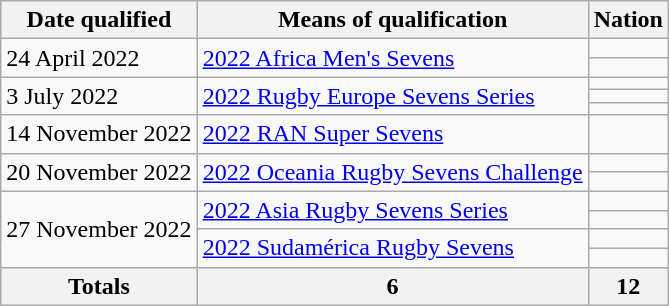<table class="wikitable sortable">
<tr>
<th>Date qualified</th>
<th>Means of qualification</th>
<th>Nation</th>
</tr>
<tr>
<td rowspan=2>24 April 2022</td>
<td rowspan=2><a href='#'>2022 Africa Men's Sevens</a></td>
<td></td>
</tr>
<tr>
<td></td>
</tr>
<tr>
<td rowspan=3>3 July 2022</td>
<td rowspan=3><a href='#'>2022 Rugby Europe Sevens Series</a></td>
<td></td>
</tr>
<tr>
<td></td>
</tr>
<tr>
<td></td>
</tr>
<tr>
<td>14 November 2022</td>
<td><a href='#'>2022 RAN Super Sevens</a></td>
<td></td>
</tr>
<tr>
<td rowspan=2>20 November 2022</td>
<td rowspan=2><a href='#'>2022 Oceania Rugby Sevens Challenge</a></td>
<td></td>
</tr>
<tr>
<td></td>
</tr>
<tr>
<td rowspan="4">27 November 2022</td>
<td rowspan=2><a href='#'>2022 Asia Rugby Sevens Series</a></td>
<td></td>
</tr>
<tr>
<td></td>
</tr>
<tr>
<td rowspan=2><a href='#'>2022 Sudamérica Rugby Sevens</a></td>
<td></td>
</tr>
<tr>
<td></td>
</tr>
<tr>
<th>Totals</th>
<th>6</th>
<th>12</th>
</tr>
</table>
